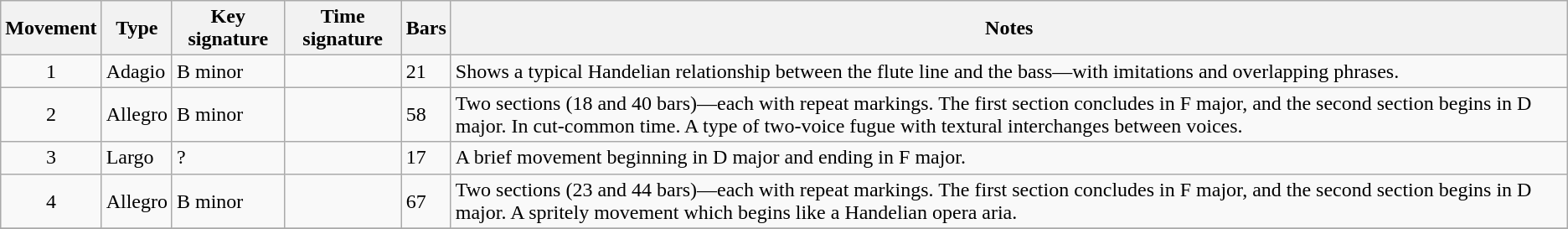<table class="wikitable" border="1">
<tr>
<th bgcolor=ececec>Movement</th>
<th bgcolor=ececec>Type</th>
<th bgcolor=ececec>Key signature</th>
<th bgcolor=ececec>Time signature</th>
<th bgcolor=ececec>Bars</th>
<th bgcolor=ececec>Notes</th>
</tr>
<tr>
<td align=center>1</td>
<td>Adagio</td>
<td>B minor</td>
<td></td>
<td>21</td>
<td>Shows a typical Handelian relationship between the flute line and the bass—with imitations and overlapping phrases.</td>
</tr>
<tr>
<td align=center>2</td>
<td>Allegro</td>
<td>B minor</td>
<td></td>
<td>58</td>
<td>Two sections (18 and 40 bars)—each with repeat markings. The first section concludes in F major, and the second section begins in D major. In cut-common time. A type of two-voice fugue with textural interchanges between voices.</td>
</tr>
<tr>
<td align=center>3</td>
<td>Largo</td>
<td>?</td>
<td></td>
<td>17</td>
<td>A brief movement beginning in D major and ending in F major.</td>
</tr>
<tr>
<td align=center>4</td>
<td>Allegro</td>
<td>B minor</td>
<td></td>
<td>67</td>
<td>Two sections (23 and 44 bars)—each with repeat markings. The first section concludes in F major, and the second section begins in D major. A spritely movement which begins like a Handelian opera aria.</td>
</tr>
<tr>
</tr>
</table>
